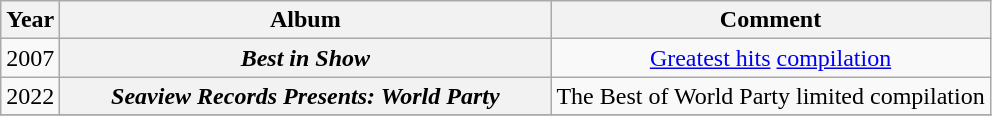<table class="wikitable plainrowheaders" style="text-align:center;">
<tr>
<th rowspan="1">Year</th>
<th rowspan="1" style="width:20em;">Album</th>
<th rowspan="1">Comment</th>
</tr>
<tr>
<td>2007</td>
<th scope="row"><em>Best in Show</em></th>
<td><a href='#'>Greatest hits</a> <a href='#'>compilation</a></td>
</tr>
<tr>
<td>2022</td>
<th scope="row"><em>Seaview Records Presents: World Party</em></th>
<td>The Best of World Party limited compilation</td>
</tr>
<tr>
</tr>
</table>
